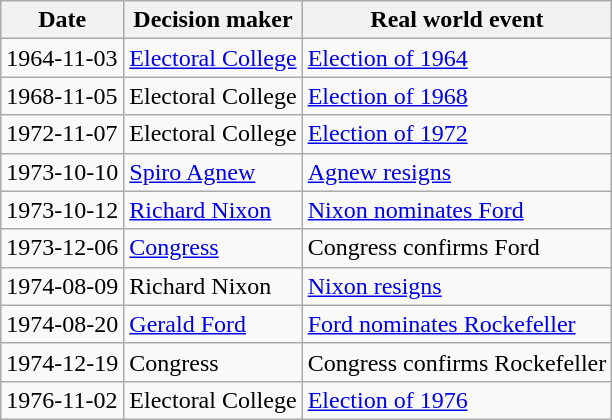<table class="wikitable">
<tr>
<th>Date</th>
<th>Decision maker</th>
<th>Real world event</th>
</tr>
<tr>
<td>1964-11-03</td>
<td><a href='#'>Electoral College</a></td>
<td><a href='#'>Election of 1964</a></td>
</tr>
<tr>
<td>1968-11-05</td>
<td>Electoral College</td>
<td><a href='#'>Election of 1968</a></td>
</tr>
<tr>
<td>1972-11-07</td>
<td>Electoral College</td>
<td><a href='#'>Election of 1972</a></td>
</tr>
<tr>
<td>1973-10-10</td>
<td><a href='#'>Spiro Agnew</a></td>
<td><a href='#'>Agnew resigns</a></td>
</tr>
<tr>
<td>1973-10-12</td>
<td><a href='#'>Richard Nixon</a></td>
<td><a href='#'>Nixon nominates Ford</a></td>
</tr>
<tr>
<td>1973-12-06</td>
<td><a href='#'>Congress</a></td>
<td>Congress confirms Ford</td>
</tr>
<tr>
<td>1974-08-09</td>
<td>Richard Nixon</td>
<td><a href='#'>Nixon resigns</a></td>
</tr>
<tr>
<td>1974-08-20</td>
<td><a href='#'>Gerald Ford</a></td>
<td><a href='#'>Ford nominates Rockefeller</a></td>
</tr>
<tr>
<td>1974-12-19</td>
<td>Congress</td>
<td>Congress confirms Rockefeller</td>
</tr>
<tr>
<td>1976-11-02</td>
<td>Electoral College</td>
<td><a href='#'>Election of 1976</a></td>
</tr>
</table>
